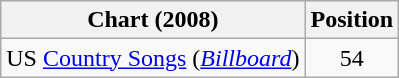<table class="wikitable sortable">
<tr>
<th scope="col">Chart (2008)</th>
<th scope="col">Position</th>
</tr>
<tr>
<td>US <a href='#'>Country Songs</a> (<em><a href='#'>Billboard</a></em>)</td>
<td align="center">54</td>
</tr>
</table>
